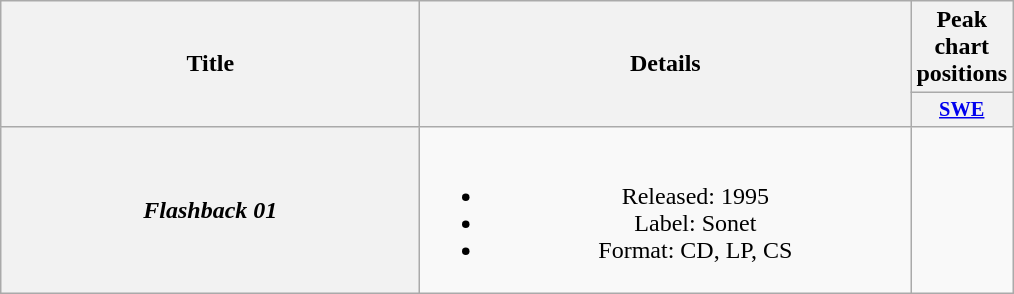<table class="wikitable plainrowheaders" style="text-align:center;">
<tr>
<th scope="col" rowspan="2" style="width:17em;">Title</th>
<th scope="col" rowspan="2" style="width:20em;">Details</th>
<th scope="col" colspan="1">Peak chart positions</th>
</tr>
<tr>
<th scope="col" style="width:3em; font-size:85%;"><a href='#'>SWE</a><br></th>
</tr>
<tr>
<th scope="row"><em>Flashback 01</em></th>
<td><br><ul><li>Released: 1995</li><li>Label: Sonet</li><li>Format: CD, LP, CS</li></ul></td>
<td></td>
</tr>
</table>
